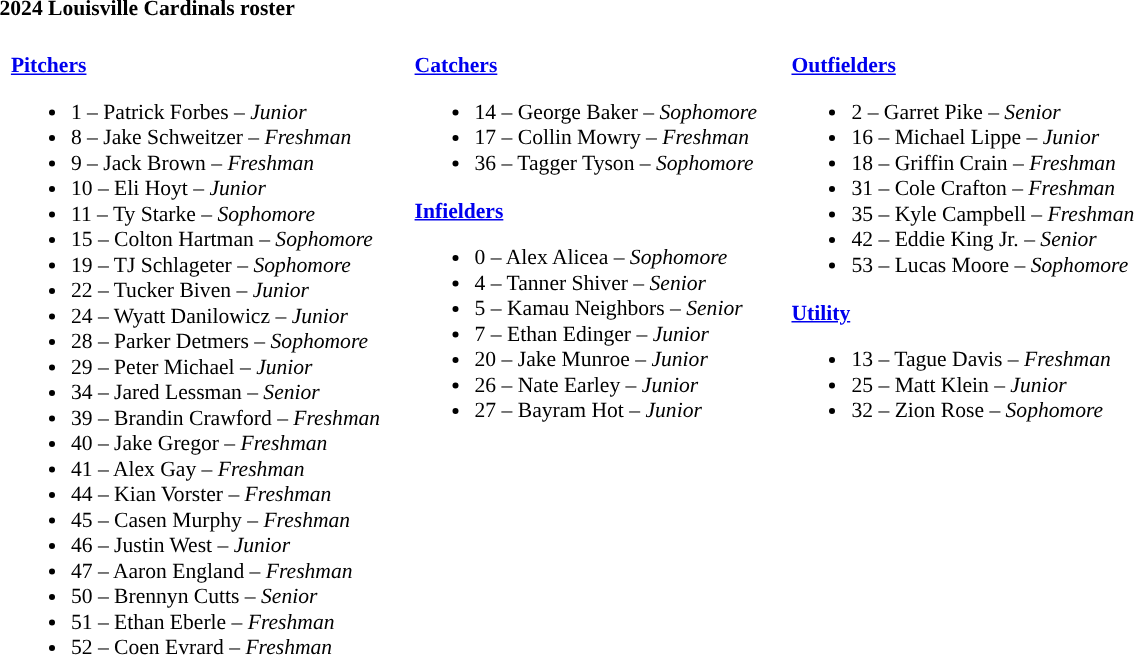<table class="toccolours" style="text-align: left; font-size:90%;">
<tr>
<th colspan="9">2024 Louisville Cardinals roster </th>
</tr>
<tr>
<td width="03"> </td>
<td valign="top"><br><strong><a href='#'>Pitchers</a></strong><ul><li>1 – Patrick Forbes – <em>Junior</em></li><li>8 – Jake Schweitzer – <em>Freshman</em></li><li>9 – Jack Brown – <em>Freshman</em></li><li>10 – Eli Hoyt – <em>Junior</em></li><li>11 – Ty Starke – <em>Sophomore</em></li><li>15 – Colton Hartman – <em>Sophomore</em></li><li>19 – TJ Schlageter – <em>Sophomore</em></li><li>22 – Tucker Biven – <em>Junior</em></li><li>24 – Wyatt Danilowicz – <em>Junior</em></li><li>28 – Parker Detmers – <em>Sophomore</em></li><li>29 – Peter Michael – <em>Junior</em></li><li>34 – Jared Lessman – <em>Senior</em></li><li>39 – Brandin Crawford – <em>Freshman</em></li><li>40 – Jake Gregor – <em>Freshman</em></li><li>41 – Alex Gay – <em>Freshman</em></li><li>44 – Kian Vorster – <em>Freshman</em></li><li>45 – Casen Murphy – <em>Freshman</em></li><li>46 – Justin West – <em>Junior</em></li><li>47 – Aaron England – <em>Freshman</em></li><li>50 – Brennyn Cutts – <em>Senior</em></li><li>51 – Ethan Eberle – <em>Freshman</em></li><li>52 – Coen Evrard – <em>Freshman</em></li></ul></td>
<td width="15"> </td>
<td valign="top"><br><strong><a href='#'>Catchers</a></strong><ul><li>14 – George Baker – <em>Sophomore</em></li><li>17 – Collin Mowry – <em>Freshman</em></li><li>36 – Tagger Tyson – <em>Sophomore</em></li></ul><strong><a href='#'>Infielders</a></strong><ul><li>0 – Alex Alicea – <em>Sophomore</em></li><li>4 – Tanner Shiver – <em>Senior</em></li><li>5 – Kamau Neighbors – <em>Senior</em></li><li>7 – Ethan Edinger – <em>Junior</em></li><li>20 – Jake Munroe – <em>Junior</em></li><li>26 – Nate Earley – <em>Junior</em></li><li>27 – Bayram Hot – <em>Junior</em></li></ul></td>
<td width="15"> </td>
<td valign="top"><br><strong><a href='#'>Outfielders</a></strong><ul><li>2 – Garret Pike – <em>Senior</em></li><li>16 – Michael Lippe – <em>Junior</em></li><li>18 – Griffin Crain – <em>Freshman</em></li><li>31 – Cole Crafton – <em>Freshman</em></li><li>35 – Kyle Campbell – <em>Freshman</em></li><li>42 – Eddie King Jr. – <em>Senior</em></li><li>53 – Lucas Moore – <em>Sophomore</em></li></ul><strong><a href='#'>Utility</a></strong><ul><li>13 – Tague Davis – <em>Freshman</em></li><li>25 – Matt Klein – <em>Junior</em></li><li>32 – Zion Rose – <em>Sophomore</em></li></ul></td>
<td width="25"> </td>
</tr>
</table>
